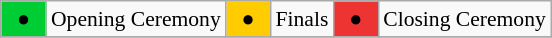<table class="wikitable" style="margin:0.5em auto; font-size:90%;">
<tr>
<td bgcolor=#00cc33> ● </td>
<td>Opening Ceremony</td>
<td bgcolor=#ffcc00> ● </td>
<td>Finals</td>
<td bgcolor=#ee3333> ● </td>
<td>Closing Ceremony</td>
</tr>
<tr>
</tr>
</table>
